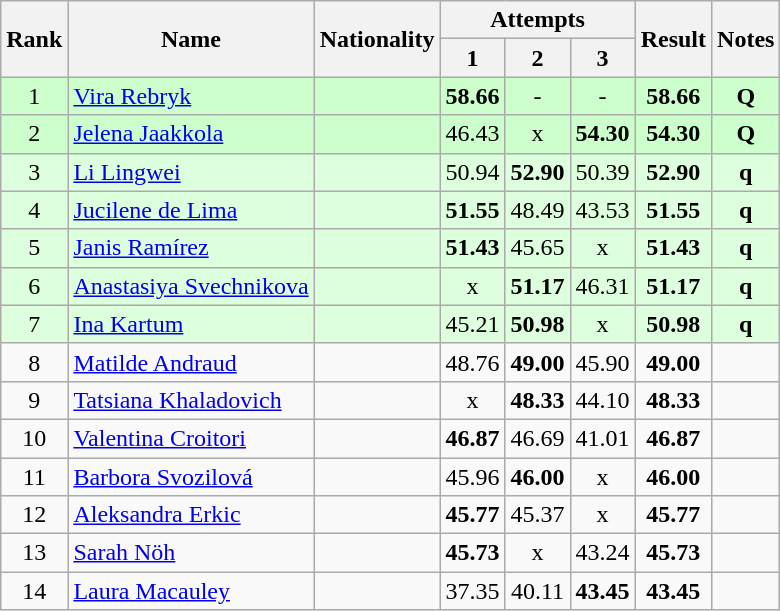<table class="wikitable sortable" style="text-align:center">
<tr>
<th rowspan=2>Rank</th>
<th rowspan=2>Name</th>
<th rowspan=2>Nationality</th>
<th colspan=3>Attempts</th>
<th rowspan=2>Result</th>
<th rowspan=2>Notes</th>
</tr>
<tr>
<th>1</th>
<th>2</th>
<th>3</th>
</tr>
<tr bgcolor=ccffcc>
<td>1</td>
<td align=left><a href='#'>Vira Rebryk</a></td>
<td align=left></td>
<td><strong>58.66</strong></td>
<td>-</td>
<td>-</td>
<td><strong>58.66</strong></td>
<td><strong>Q</strong></td>
</tr>
<tr bgcolor=ccffcc>
<td>2</td>
<td align=left><a href='#'>Jelena Jaakkola</a></td>
<td align=left></td>
<td>46.43</td>
<td>x</td>
<td><strong>54.30</strong></td>
<td><strong>54.30</strong></td>
<td><strong>Q</strong></td>
</tr>
<tr bgcolor=ddffdd>
<td>3</td>
<td align=left><a href='#'>Li Lingwei</a></td>
<td align=left></td>
<td>50.94</td>
<td><strong>52.90</strong></td>
<td>50.39</td>
<td><strong>52.90</strong></td>
<td><strong>q</strong></td>
</tr>
<tr bgcolor=ddffdd>
<td>4</td>
<td align=left><a href='#'>Jucilene de Lima</a></td>
<td align=left></td>
<td><strong>51.55</strong></td>
<td>48.49</td>
<td>43.53</td>
<td><strong>51.55</strong></td>
<td><strong>q</strong></td>
</tr>
<tr bgcolor=ddffdd>
<td>5</td>
<td align=left><a href='#'>Janis Ramírez</a></td>
<td align=left></td>
<td><strong>51.43</strong></td>
<td>45.65</td>
<td>x</td>
<td><strong>51.43</strong></td>
<td><strong>q</strong></td>
</tr>
<tr bgcolor=ddffdd>
<td>6</td>
<td align=left><a href='#'>Anastasiya Svechnikova</a></td>
<td align=left></td>
<td>x</td>
<td><strong>51.17</strong></td>
<td>46.31</td>
<td><strong>51.17</strong></td>
<td><strong>q</strong></td>
</tr>
<tr bgcolor=ddffdd>
<td>7</td>
<td align=left><a href='#'>Ina Kartum</a></td>
<td align=left></td>
<td>45.21</td>
<td><strong>50.98</strong></td>
<td>x</td>
<td><strong>50.98</strong></td>
<td><strong>q</strong></td>
</tr>
<tr>
<td>8</td>
<td align=left><a href='#'>Matilde Andraud</a></td>
<td align=left></td>
<td>48.76</td>
<td><strong>49.00</strong></td>
<td>45.90</td>
<td><strong>49.00</strong></td>
<td></td>
</tr>
<tr>
<td>9</td>
<td align=left><a href='#'>Tatsiana Khaladovich</a></td>
<td align=left></td>
<td>x</td>
<td><strong>48.33</strong></td>
<td>44.10</td>
<td><strong>48.33</strong></td>
<td></td>
</tr>
<tr>
<td>10</td>
<td align=left><a href='#'>Valentina Croitori</a></td>
<td align=left></td>
<td><strong>46.87</strong></td>
<td>46.69</td>
<td>41.01</td>
<td><strong>46.87</strong></td>
<td></td>
</tr>
<tr>
<td>11</td>
<td align=left><a href='#'>Barbora Svozilová</a></td>
<td align=left></td>
<td>45.96</td>
<td><strong>46.00</strong></td>
<td>x</td>
<td><strong>46.00</strong></td>
<td></td>
</tr>
<tr>
<td>12</td>
<td align=left><a href='#'>Aleksandra Erkic</a></td>
<td align=left></td>
<td><strong>45.77</strong></td>
<td>45.37</td>
<td>x</td>
<td><strong>45.77</strong></td>
<td></td>
</tr>
<tr>
<td>13</td>
<td align=left><a href='#'>Sarah Nöh</a></td>
<td align=left></td>
<td><strong>45.73</strong></td>
<td>x</td>
<td>43.24</td>
<td><strong>45.73</strong></td>
<td></td>
</tr>
<tr>
<td>14</td>
<td align=left><a href='#'>Laura Macauley</a></td>
<td align=left></td>
<td>37.35</td>
<td>40.11</td>
<td><strong>43.45</strong></td>
<td><strong>43.45</strong></td>
<td></td>
</tr>
</table>
